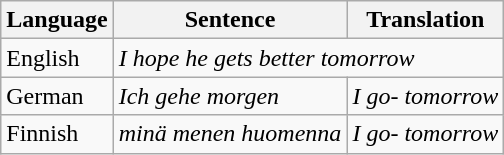<table class="wikitable">
<tr>
<th>Language</th>
<th>Sentence</th>
<th>Translation</th>
</tr>
<tr>
<td>English</td>
<td colspan="2"><em>I hope he gets better tomorrow</em></td>
</tr>
<tr>
<td>German</td>
<td><em>Ich gehe morgen</em></td>
<td><em>I go- tomorrow</em></td>
</tr>
<tr>
<td>Finnish</td>
<td><em>minä menen huomenna</em></td>
<td><em>I go- tomorrow</em></td>
</tr>
</table>
